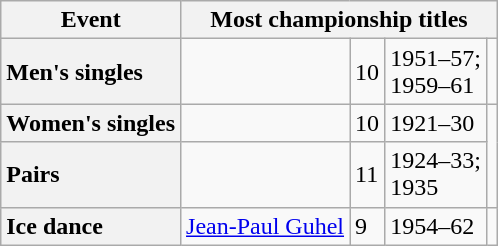<table class="wikitable unsortable" style="text-align:left">
<tr>
<th scope="col">Event</th>
<th colspan="4" scope="col">Most championship titles</th>
</tr>
<tr>
<th scope="row" style="text-align:left">Men's singles</th>
<td></td>
<td>10</td>
<td>1951–57;<br>1959–61</td>
<td></td>
</tr>
<tr>
<th scope="row" style="text-align:left">Women's singles</th>
<td></td>
<td>10</td>
<td>1921–30</td>
<td rowspan="2"></td>
</tr>
<tr>
<th scope="row" style="text-align:left">Pairs</th>
<td></td>
<td>11</td>
<td>1924–33;<br>1935</td>
</tr>
<tr>
<th scope="row" style="text-align:left">Ice dance</th>
<td><a href='#'>Jean-Paul Guhel</a></td>
<td>9</td>
<td>1954–62</td>
<td></td>
</tr>
</table>
